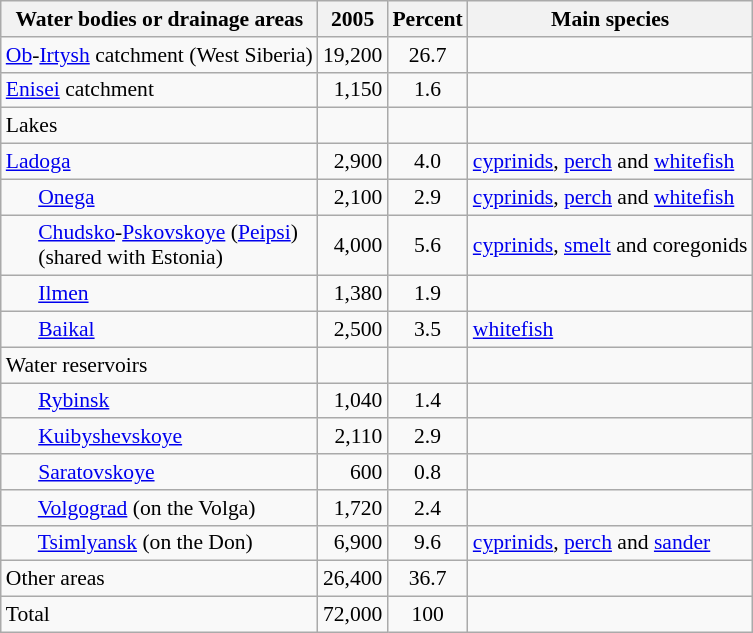<table class="wikitable" style="font-size: 90%;">
<tr>
<th>Water bodies or drainage areas</th>
<th>2005</th>
<th>Percent</th>
<th>Main species</th>
</tr>
<tr>
<td><a href='#'>Ob</a>-<a href='#'>Irtysh</a> catchment (West Siberia)</td>
<td style="text-align:right">19,200</td>
<td style="text-align:center">26.7</td>
<td></td>
</tr>
<tr>
<td><a href='#'>Enisei</a> catchment</td>
<td style="text-align:right">1,150</td>
<td style="text-align:center">1.6</td>
<td></td>
</tr>
<tr>
<td>Lakes</td>
<td></td>
<td></td>
<td></td>
</tr>
<tr>
<td><a href='#'>Ladoga</a></td>
<td style="text-align:right">2,900</td>
<td style="text-align:center">4.0</td>
<td><a href='#'>cyprinids</a>, <a href='#'>perch</a> and <a href='#'>whitefish</a></td>
</tr>
<tr>
<td>      <a href='#'>Onega</a></td>
<td style="text-align:right">2,100</td>
<td style="text-align:center">2.9</td>
<td><a href='#'>cyprinids</a>, <a href='#'>perch</a> and <a href='#'>whitefish</a></td>
</tr>
<tr>
<td>      <a href='#'>Chudsko</a>-<a href='#'>Pskovskoye</a> (<a href='#'>Peipsi</a>)<br>      (shared with Estonia)</td>
<td style="text-align:right">4,000</td>
<td style="text-align:center">5.6</td>
<td><a href='#'>cyprinids</a>, <a href='#'>smelt</a> and coregonids</td>
</tr>
<tr>
<td>      <a href='#'>Ilmen</a></td>
<td style="text-align:right">1,380</td>
<td style="text-align:center">1.9</td>
<td></td>
</tr>
<tr>
<td>      <a href='#'>Baikal</a></td>
<td style="text-align:right">2,500</td>
<td style="text-align:center">3.5</td>
<td><a href='#'>whitefish</a></td>
</tr>
<tr>
<td>Water reservoirs</td>
<td></td>
<td></td>
<td></td>
</tr>
<tr>
<td>      <a href='#'>Rybinsk</a></td>
<td style="text-align:right">1,040</td>
<td style="text-align:center">1.4</td>
<td></td>
</tr>
<tr>
<td>      <a href='#'>Kuibyshevskoye</a></td>
<td style="text-align:right">2,110</td>
<td style="text-align:center">2.9</td>
<td></td>
</tr>
<tr>
<td>      <a href='#'>Saratovskoye</a></td>
<td style="text-align:right">600</td>
<td style="text-align:center">0.8</td>
<td></td>
</tr>
<tr>
<td>      <a href='#'>Volgograd</a> (on the Volga)</td>
<td style="text-align:right">1,720</td>
<td style="text-align:center">2.4</td>
<td></td>
</tr>
<tr>
<td>      <a href='#'>Tsimlyansk</a> (on the Don)</td>
<td style="text-align:right">6,900</td>
<td style="text-align:center">9.6</td>
<td><a href='#'>cyprinids</a>, <a href='#'>perch</a> and <a href='#'>sander</a></td>
</tr>
<tr>
<td>Other areas</td>
<td style="text-align:right">26,400</td>
<td style="text-align:center">36.7</td>
<td></td>
</tr>
<tr>
<td>Total</td>
<td style="text-align:right">72,000</td>
<td style="text-align:center">100</td>
<td></td>
</tr>
</table>
